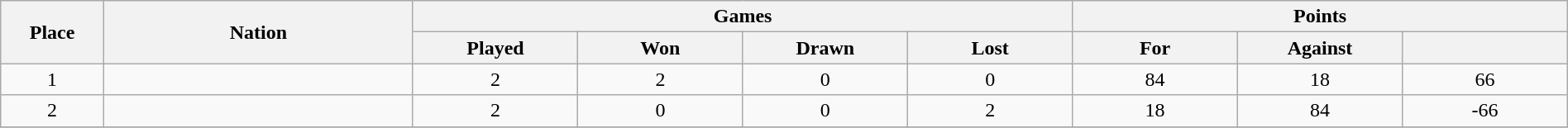<table class="wikitable" style="width:100%;text-align:center">
<tr>
<th rowspan="2" style="width:5%">Place</th>
<th rowspan="2" style="width:15%">Nation</th>
<th colspan="4" style="width:32%">Games</th>
<th colspan="3" style="width:18%">Points</th>
</tr>
<tr>
<th style="width:8%">Played</th>
<th style="width:8%">Won</th>
<th style="width:8%">Drawn</th>
<th style="width:8%">Lost</th>
<th style="width:8%">For</th>
<th style="width:8%">Against</th>
<th style="width:8%"></th>
</tr>
<tr align="center">
<td>1</td>
<td align="left"></td>
<td>2</td>
<td>2</td>
<td>0</td>
<td>0</td>
<td>84</td>
<td>18</td>
<td>66</td>
</tr>
<tr align="center">
<td>2</td>
<td align="left"></td>
<td>2</td>
<td>0</td>
<td>0</td>
<td>2</td>
<td>18</td>
<td>84</td>
<td>-66</td>
</tr>
<tr align="center">
</tr>
</table>
